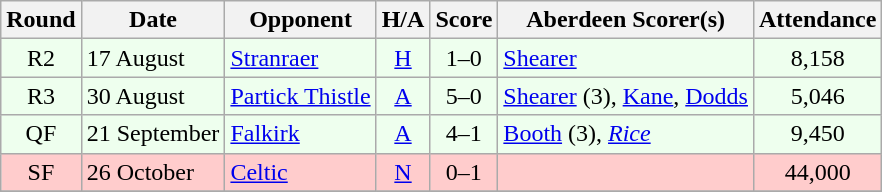<table class="wikitable" style="text-align:center">
<tr>
<th>Round</th>
<th>Date</th>
<th>Opponent</th>
<th>H/A</th>
<th>Score</th>
<th>Aberdeen Scorer(s)</th>
<th>Attendance</th>
</tr>
<tr bgcolor=#EEFFEE>
<td>R2</td>
<td align=left>17 August</td>
<td align=left><a href='#'>Stranraer</a></td>
<td><a href='#'>H</a></td>
<td>1–0</td>
<td align=left><a href='#'>Shearer</a></td>
<td>8,158</td>
</tr>
<tr bgcolor=#EEFFEE>
<td>R3</td>
<td align=left>30 August</td>
<td align=left><a href='#'>Partick Thistle</a></td>
<td><a href='#'>A</a></td>
<td>5–0</td>
<td align=left><a href='#'>Shearer</a> (3), <a href='#'>Kane</a>, <a href='#'>Dodds</a></td>
<td>5,046</td>
</tr>
<tr bgcolor=#EEFFEE>
<td>QF</td>
<td align=left>21 September</td>
<td align=left><a href='#'>Falkirk</a></td>
<td><a href='#'>A</a></td>
<td>4–1</td>
<td align=left><a href='#'>Booth</a> (3), <em><a href='#'>Rice</a></em></td>
<td>9,450</td>
</tr>
<tr bgcolor=#FFCCCC>
<td>SF</td>
<td align=left>26 October</td>
<td align=left><a href='#'>Celtic</a></td>
<td><a href='#'>N</a></td>
<td>0–1</td>
<td align=left></td>
<td>44,000</td>
</tr>
<tr>
</tr>
</table>
